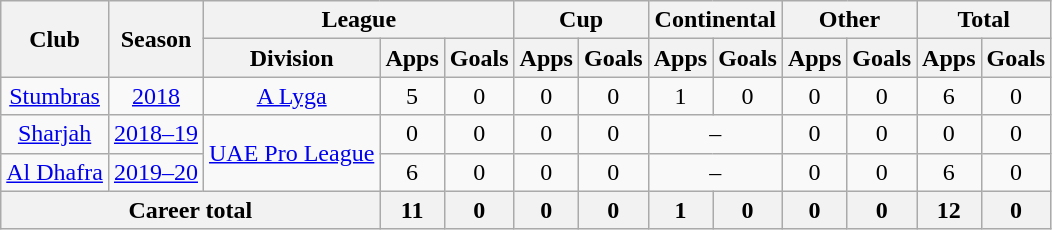<table class="wikitable" style="text-align: center">
<tr>
<th rowspan="2">Club</th>
<th rowspan="2">Season</th>
<th colspan="3">League</th>
<th colspan="2">Cup</th>
<th colspan="2">Continental</th>
<th colspan="2">Other</th>
<th colspan="2">Total</th>
</tr>
<tr>
<th>Division</th>
<th>Apps</th>
<th>Goals</th>
<th>Apps</th>
<th>Goals</th>
<th>Apps</th>
<th>Goals</th>
<th>Apps</th>
<th>Goals</th>
<th>Apps</th>
<th>Goals</th>
</tr>
<tr>
<td><a href='#'>Stumbras</a></td>
<td><a href='#'>2018</a></td>
<td><a href='#'>A Lyga</a></td>
<td>5</td>
<td>0</td>
<td>0</td>
<td>0</td>
<td>1</td>
<td>0</td>
<td>0</td>
<td>0</td>
<td>6</td>
<td>0</td>
</tr>
<tr>
<td><a href='#'>Sharjah</a></td>
<td><a href='#'>2018–19</a></td>
<td rowspan="2"><a href='#'>UAE Pro League</a></td>
<td>0</td>
<td>0</td>
<td>0</td>
<td>0</td>
<td colspan="2">–</td>
<td>0</td>
<td>0</td>
<td>0</td>
<td>0</td>
</tr>
<tr>
<td><a href='#'>Al Dhafra</a></td>
<td><a href='#'>2019–20</a></td>
<td>6</td>
<td>0</td>
<td>0</td>
<td>0</td>
<td colspan="2">–</td>
<td>0</td>
<td>0</td>
<td>6</td>
<td>0</td>
</tr>
<tr>
<th colspan="3"><strong>Career total</strong></th>
<th>11</th>
<th>0</th>
<th>0</th>
<th>0</th>
<th>1</th>
<th>0</th>
<th>0</th>
<th>0</th>
<th>12</th>
<th>0</th>
</tr>
</table>
